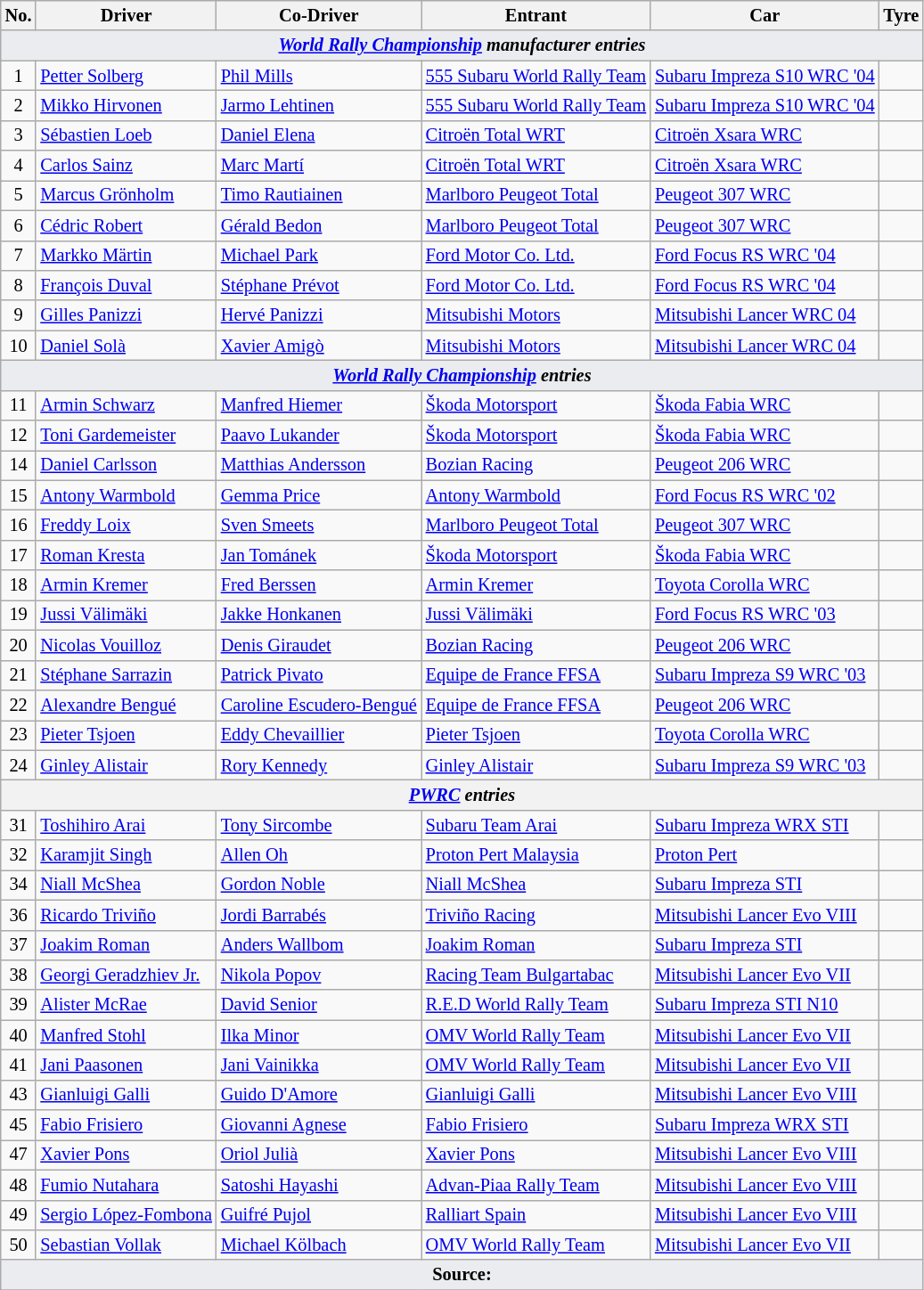<table class="wikitable" style="font-size: 85%;">
<tr>
<th>No.</th>
<th>Driver</th>
<th>Co-Driver</th>
<th>Entrant</th>
<th>Car</th>
<th>Tyre</th>
</tr>
<tr>
<td style="background-color:#EAECF0; text-align:center" colspan="6"><strong><em><a href='#'>World Rally Championship</a> manufacturer entries</em></strong></td>
</tr>
<tr>
<td align="center">1</td>
<td> <a href='#'>Petter Solberg</a></td>
<td> <a href='#'>Phil Mills</a></td>
<td> <a href='#'>555 Subaru World Rally Team</a></td>
<td><a href='#'>Subaru Impreza S10 WRC '04</a></td>
<td align="center"></td>
</tr>
<tr>
<td align="center">2</td>
<td> <a href='#'>Mikko Hirvonen</a></td>
<td> <a href='#'>Jarmo Lehtinen</a></td>
<td> <a href='#'>555 Subaru World Rally Team</a></td>
<td><a href='#'>Subaru Impreza S10 WRC '04</a></td>
<td align="center"></td>
</tr>
<tr>
<td align="center">3</td>
<td> <a href='#'>Sébastien Loeb</a></td>
<td> <a href='#'>Daniel Elena</a></td>
<td> <a href='#'>Citroën Total WRT</a></td>
<td><a href='#'>Citroën Xsara WRC</a></td>
<td align="center"></td>
</tr>
<tr>
<td align="center">4</td>
<td> <a href='#'>Carlos Sainz</a></td>
<td> <a href='#'>Marc Martí</a></td>
<td> <a href='#'>Citroën Total WRT</a></td>
<td><a href='#'>Citroën Xsara WRC</a></td>
<td align="center"></td>
</tr>
<tr>
<td align="center">5</td>
<td> <a href='#'>Marcus Grönholm</a></td>
<td> <a href='#'>Timo Rautiainen</a></td>
<td> <a href='#'>Marlboro Peugeot Total</a></td>
<td><a href='#'>Peugeot 307 WRC</a></td>
<td align="center"></td>
</tr>
<tr>
<td align="center">6</td>
<td> <a href='#'>Cédric Robert</a></td>
<td> <a href='#'>Gérald Bedon</a></td>
<td> <a href='#'>Marlboro Peugeot Total</a></td>
<td><a href='#'>Peugeot 307 WRC</a></td>
<td align="center"></td>
</tr>
<tr>
<td align="center">7</td>
<td> <a href='#'>Markko Märtin</a></td>
<td> <a href='#'>Michael Park</a></td>
<td> <a href='#'>Ford Motor Co. Ltd.</a></td>
<td><a href='#'>Ford Focus RS WRC '04</a></td>
<td align="center"></td>
</tr>
<tr>
<td align="center">8</td>
<td> <a href='#'>François Duval</a></td>
<td> <a href='#'>Stéphane Prévot</a></td>
<td> <a href='#'>Ford Motor Co. Ltd.</a></td>
<td><a href='#'>Ford Focus RS WRC '04</a></td>
<td align="center"></td>
</tr>
<tr>
<td align="center">9</td>
<td> <a href='#'>Gilles Panizzi</a></td>
<td> <a href='#'>Hervé Panizzi</a></td>
<td> <a href='#'>Mitsubishi Motors</a></td>
<td><a href='#'>Mitsubishi Lancer WRC 04</a></td>
<td align="center"></td>
</tr>
<tr>
<td align="center">10</td>
<td> <a href='#'>Daniel Solà</a></td>
<td> <a href='#'>Xavier Amigò</a></td>
<td> <a href='#'>Mitsubishi Motors</a></td>
<td><a href='#'>Mitsubishi Lancer WRC 04</a></td>
<td align="center"></td>
</tr>
<tr>
<td style="background-color:#EAECF0; text-align:center" colspan="6"><strong><em><a href='#'>World Rally Championship</a> entries</em></strong></td>
</tr>
<tr>
<td align="center">11</td>
<td> <a href='#'>Armin Schwarz</a></td>
<td> <a href='#'>Manfred Hiemer</a></td>
<td> <a href='#'>Škoda Motorsport</a></td>
<td><a href='#'>Škoda Fabia WRC</a></td>
<td align="center"></td>
</tr>
<tr>
<td align="center">12</td>
<td> <a href='#'>Toni Gardemeister</a></td>
<td> <a href='#'>Paavo Lukander</a></td>
<td> <a href='#'>Škoda Motorsport</a></td>
<td><a href='#'>Škoda Fabia WRC</a></td>
<td align="center"></td>
</tr>
<tr>
<td align="center">14</td>
<td> <a href='#'>Daniel Carlsson</a></td>
<td> <a href='#'>Matthias Andersson</a></td>
<td> <a href='#'>Bozian Racing</a></td>
<td><a href='#'>Peugeot 206 WRC</a></td>
<td align="center"></td>
</tr>
<tr>
<td align="center">15</td>
<td> <a href='#'>Antony Warmbold</a></td>
<td> <a href='#'>Gemma Price</a></td>
<td> <a href='#'>Antony Warmbold</a></td>
<td><a href='#'>Ford Focus RS WRC '02</a></td>
<td align="center"></td>
</tr>
<tr>
<td align="center">16</td>
<td> <a href='#'>Freddy Loix</a></td>
<td> <a href='#'>Sven Smeets</a></td>
<td> <a href='#'>Marlboro Peugeot Total</a></td>
<td><a href='#'>Peugeot 307 WRC</a></td>
<td align="center"></td>
</tr>
<tr>
<td align="center">17</td>
<td> <a href='#'>Roman Kresta</a></td>
<td> <a href='#'>Jan Tománek</a></td>
<td> <a href='#'>Škoda Motorsport</a></td>
<td><a href='#'>Škoda Fabia WRC</a></td>
<td align="center"></td>
</tr>
<tr>
<td align="center">18</td>
<td> <a href='#'>Armin Kremer</a></td>
<td> <a href='#'>Fred Berssen</a></td>
<td> <a href='#'>Armin Kremer</a></td>
<td><a href='#'>Toyota Corolla WRC</a></td>
<td align="center"></td>
</tr>
<tr>
<td align="center">19</td>
<td> <a href='#'>Jussi Välimäki</a></td>
<td> <a href='#'>Jakke Honkanen</a></td>
<td> <a href='#'>Jussi Välimäki</a></td>
<td><a href='#'>Ford Focus RS WRC '03</a></td>
<td align="center"></td>
</tr>
<tr>
<td align="center">20</td>
<td> <a href='#'>Nicolas Vouilloz</a></td>
<td> <a href='#'>Denis Giraudet</a></td>
<td> <a href='#'>Bozian Racing</a></td>
<td><a href='#'>Peugeot 206 WRC</a></td>
<td align="center"></td>
</tr>
<tr>
<td align="center">21</td>
<td> <a href='#'>Stéphane Sarrazin</a></td>
<td> <a href='#'>Patrick Pivato</a></td>
<td> <a href='#'>Equipe de France FFSA</a></td>
<td><a href='#'>Subaru Impreza S9 WRC '03</a></td>
<td align="center"></td>
</tr>
<tr>
<td align="center">22</td>
<td> <a href='#'>Alexandre Bengué</a></td>
<td> <a href='#'>Caroline Escudero-Bengué</a></td>
<td> <a href='#'>Equipe de France FFSA</a></td>
<td><a href='#'>Peugeot 206 WRC</a></td>
<td align="center"></td>
</tr>
<tr>
<td align="center">23</td>
<td> <a href='#'>Pieter Tsjoen</a></td>
<td> <a href='#'>Eddy Chevaillier</a></td>
<td> <a href='#'>Pieter Tsjoen</a></td>
<td><a href='#'>Toyota Corolla WRC</a></td>
<td align="center"></td>
</tr>
<tr>
<td align="center">24</td>
<td> <a href='#'>Ginley Alistair</a></td>
<td> <a href='#'>Rory Kennedy</a></td>
<td> <a href='#'>Ginley Alistair</a></td>
<td><a href='#'>Subaru Impreza S9 WRC '03</a></td>
<td align="center"></td>
</tr>
<tr>
<th colspan="6"><em><a href='#'>PWRC</a> entries</em></th>
</tr>
<tr>
<td align="center">31</td>
<td> <a href='#'>Toshihiro Arai</a></td>
<td> <a href='#'>Tony Sircombe</a></td>
<td> <a href='#'>Subaru Team Arai</a></td>
<td><a href='#'>Subaru Impreza WRX STI</a></td>
<td align="center"></td>
</tr>
<tr>
<td align="center">32</td>
<td> <a href='#'>Karamjit Singh</a></td>
<td> <a href='#'>Allen Oh</a></td>
<td> <a href='#'>Proton Pert Malaysia</a></td>
<td><a href='#'>Proton Pert</a></td>
<td align="center"></td>
</tr>
<tr>
<td align="center">34</td>
<td> <a href='#'>Niall McShea</a></td>
<td> <a href='#'>Gordon Noble</a></td>
<td> <a href='#'>Niall McShea</a></td>
<td><a href='#'>Subaru Impreza STI</a></td>
<td></td>
</tr>
<tr>
<td align="center">36</td>
<td> <a href='#'>Ricardo Triviño</a></td>
<td> <a href='#'>Jordi Barrabés</a></td>
<td> <a href='#'>Triviño Racing</a></td>
<td><a href='#'>Mitsubishi Lancer Evo VIII</a></td>
<td></td>
</tr>
<tr>
<td align="center">37</td>
<td> <a href='#'>Joakim Roman</a></td>
<td> <a href='#'>Anders Wallbom</a></td>
<td> <a href='#'>Joakim Roman</a></td>
<td><a href='#'>Subaru Impreza STI</a></td>
<td align="center"></td>
</tr>
<tr>
<td align="center">38</td>
<td> <a href='#'>Georgi Geradzhiev Jr.</a></td>
<td> <a href='#'>Nikola Popov</a></td>
<td> <a href='#'>Racing Team Bulgartabac</a></td>
<td><a href='#'>Mitsubishi Lancer Evo VII</a></td>
<td></td>
</tr>
<tr>
<td align="center">39</td>
<td> <a href='#'>Alister McRae</a></td>
<td> <a href='#'>David Senior</a></td>
<td> <a href='#'>R.E.D World Rally Team</a></td>
<td><a href='#'>Subaru Impreza STI N10</a></td>
<td align="center"></td>
</tr>
<tr>
<td align="center">40</td>
<td> <a href='#'>Manfred Stohl</a></td>
<td> <a href='#'>Ilka Minor</a></td>
<td> <a href='#'>OMV World Rally Team</a></td>
<td><a href='#'>Mitsubishi Lancer Evo VII</a></td>
<td align="center"></td>
</tr>
<tr>
<td align="center">41</td>
<td> <a href='#'>Jani Paasonen</a></td>
<td> <a href='#'>Jani Vainikka</a></td>
<td> <a href='#'>OMV World Rally Team</a></td>
<td><a href='#'>Mitsubishi Lancer Evo VII</a></td>
<td align="center"></td>
</tr>
<tr>
<td align="center">43</td>
<td> <a href='#'>Gianluigi Galli</a></td>
<td> <a href='#'>Guido D'Amore</a></td>
<td> <a href='#'>Gianluigi Galli</a></td>
<td><a href='#'>Mitsubishi Lancer Evo VIII</a></td>
<td align="center"></td>
</tr>
<tr>
<td align="center">45</td>
<td> <a href='#'>Fabio Frisiero</a></td>
<td> <a href='#'>Giovanni Agnese</a></td>
<td> <a href='#'>Fabio Frisiero</a></td>
<td><a href='#'>Subaru Impreza WRX STI</a></td>
<td></td>
</tr>
<tr>
<td align="center">47</td>
<td> <a href='#'>Xavier Pons</a></td>
<td> <a href='#'>Oriol Julià</a></td>
<td> <a href='#'>Xavier Pons</a></td>
<td><a href='#'>Mitsubishi Lancer Evo VIII</a></td>
<td align="center"></td>
</tr>
<tr>
<td align="center">48</td>
<td> <a href='#'>Fumio Nutahara</a></td>
<td> <a href='#'>Satoshi Hayashi</a></td>
<td> <a href='#'>Advan-Piaa Rally Team</a></td>
<td><a href='#'>Mitsubishi Lancer Evo VIII</a></td>
<td align="center"></td>
</tr>
<tr>
<td align="center">49</td>
<td> <a href='#'>Sergio López-Fombona</a></td>
<td> <a href='#'>Guifré Pujol</a></td>
<td> <a href='#'>Ralliart Spain</a></td>
<td><a href='#'>Mitsubishi Lancer Evo VIII</a></td>
<td></td>
</tr>
<tr>
<td align="center">50</td>
<td> <a href='#'>Sebastian Vollak</a></td>
<td> <a href='#'>Michael Kölbach</a></td>
<td> <a href='#'>OMV World Rally Team</a></td>
<td><a href='#'>Mitsubishi Lancer Evo VII</a></td>
<td align="center"></td>
</tr>
<tr>
<td style="background-color:#EAECF0; text-align:center" colspan="6"><strong>Source:</strong></td>
</tr>
<tr>
</tr>
</table>
